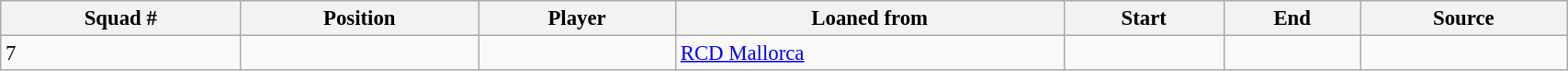<table class="wikitable sortable" style="width:90%; text-align:center; font-size:95%; text-align:left;">
<tr>
<th>Squad #</th>
<th>Position</th>
<th>Player</th>
<th>Loaned from</th>
<th>Start</th>
<th>End</th>
<th>Source</th>
</tr>
<tr>
<td>7</td>
<td></td>
<td></td>
<td> <a href='#'>RCD Mallorca</a></td>
<td></td>
<td></td>
<td></td>
</tr>
</table>
